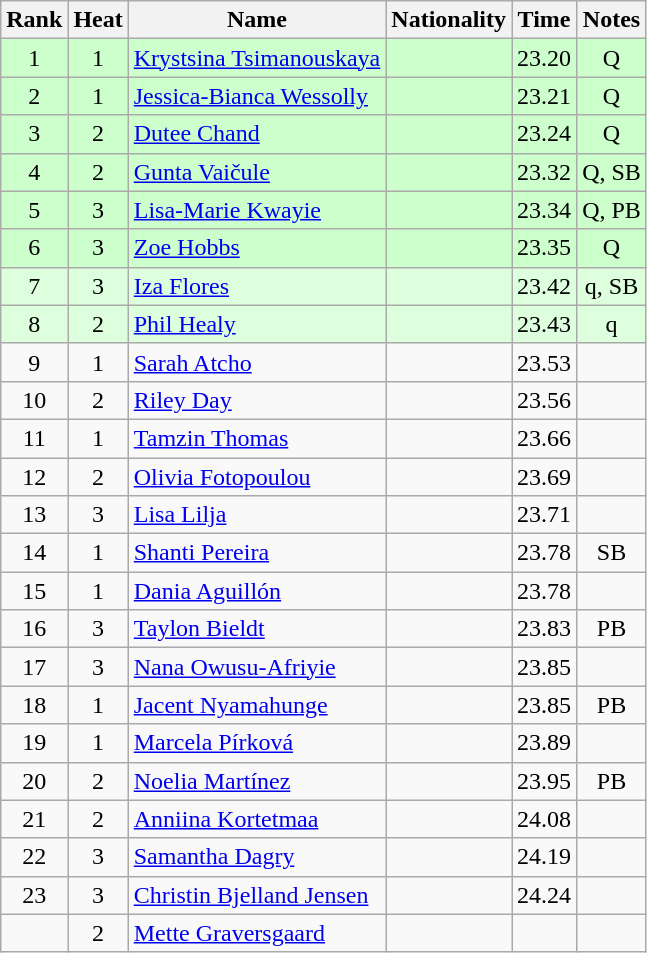<table class="wikitable sortable" style="text-align:center">
<tr>
<th>Rank</th>
<th>Heat</th>
<th>Name</th>
<th>Nationality</th>
<th>Time</th>
<th>Notes</th>
</tr>
<tr bgcolor=ccffcc>
<td>1</td>
<td>1</td>
<td align=left><a href='#'>Krystsina Tsimanouskaya</a></td>
<td align=left></td>
<td>23.20</td>
<td>Q</td>
</tr>
<tr bgcolor=ccffcc>
<td>2</td>
<td>1</td>
<td align=left><a href='#'>Jessica-Bianca Wessolly</a></td>
<td align=left></td>
<td>23.21</td>
<td>Q</td>
</tr>
<tr bgcolor=ccffcc>
<td>3</td>
<td>2</td>
<td align=left><a href='#'>Dutee Chand</a></td>
<td align=left></td>
<td>23.24</td>
<td>Q</td>
</tr>
<tr bgcolor=ccffcc>
<td>4</td>
<td>2</td>
<td align=left><a href='#'>Gunta Vaičule</a></td>
<td align=left></td>
<td>23.32</td>
<td>Q, SB</td>
</tr>
<tr bgcolor=ccffcc>
<td>5</td>
<td>3</td>
<td align=left><a href='#'>Lisa-Marie Kwayie</a></td>
<td align=left></td>
<td>23.34</td>
<td>Q, PB</td>
</tr>
<tr bgcolor=ccffcc>
<td>6</td>
<td>3</td>
<td align=left><a href='#'>Zoe Hobbs</a></td>
<td align=left></td>
<td>23.35</td>
<td>Q</td>
</tr>
<tr bgcolor=ddffdd>
<td>7</td>
<td>3</td>
<td align=left><a href='#'>Iza Flores</a></td>
<td align=left></td>
<td>23.42</td>
<td>q, SB</td>
</tr>
<tr bgcolor=ddffdd>
<td>8</td>
<td>2</td>
<td align=left><a href='#'>Phil Healy</a></td>
<td align=left></td>
<td>23.43</td>
<td>q</td>
</tr>
<tr>
<td>9</td>
<td>1</td>
<td align=left><a href='#'>Sarah Atcho</a></td>
<td align=left></td>
<td>23.53</td>
<td></td>
</tr>
<tr>
<td>10</td>
<td>2</td>
<td align=left><a href='#'>Riley Day</a></td>
<td align=left></td>
<td>23.56</td>
<td></td>
</tr>
<tr>
<td>11</td>
<td>1</td>
<td align=left><a href='#'>Tamzin Thomas</a></td>
<td align=left></td>
<td>23.66</td>
<td></td>
</tr>
<tr>
<td>12</td>
<td>2</td>
<td align=left><a href='#'>Olivia Fotopoulou</a></td>
<td align=left></td>
<td>23.69</td>
<td></td>
</tr>
<tr>
<td>13</td>
<td>3</td>
<td align=left><a href='#'>Lisa Lilja</a></td>
<td align=left></td>
<td>23.71</td>
<td></td>
</tr>
<tr>
<td>14</td>
<td>1</td>
<td align=left><a href='#'>Shanti Pereira</a></td>
<td align=left></td>
<td>23.78</td>
<td>SB</td>
</tr>
<tr>
<td>15</td>
<td>1</td>
<td align=left><a href='#'>Dania Aguillón</a></td>
<td align=left></td>
<td>23.78</td>
<td></td>
</tr>
<tr>
<td>16</td>
<td>3</td>
<td align=left><a href='#'>Taylon Bieldt</a></td>
<td align=left></td>
<td>23.83</td>
<td>PB</td>
</tr>
<tr>
<td>17</td>
<td>3</td>
<td align=left><a href='#'>Nana Owusu-Afriyie</a></td>
<td align=left></td>
<td>23.85</td>
<td></td>
</tr>
<tr>
<td>18</td>
<td>1</td>
<td align=left><a href='#'>Jacent Nyamahunge</a></td>
<td align=left></td>
<td>23.85</td>
<td>PB</td>
</tr>
<tr>
<td>19</td>
<td>1</td>
<td align=left><a href='#'>Marcela Pírková</a></td>
<td align=left></td>
<td>23.89</td>
<td></td>
</tr>
<tr>
<td>20</td>
<td>2</td>
<td align=left><a href='#'>Noelia Martínez</a></td>
<td align=left></td>
<td>23.95</td>
<td>PB</td>
</tr>
<tr>
<td>21</td>
<td>2</td>
<td align=left><a href='#'>Anniina Kortetmaa</a></td>
<td align=left></td>
<td>24.08</td>
<td></td>
</tr>
<tr>
<td>22</td>
<td>3</td>
<td align=left><a href='#'>Samantha Dagry</a></td>
<td align=left></td>
<td>24.19</td>
<td></td>
</tr>
<tr>
<td>23</td>
<td>3</td>
<td align=left><a href='#'>Christin Bjelland Jensen</a></td>
<td align=left></td>
<td>24.24</td>
<td></td>
</tr>
<tr>
<td></td>
<td>2</td>
<td align=left><a href='#'>Mette Graversgaard</a></td>
<td align=left></td>
<td></td>
<td></td>
</tr>
</table>
